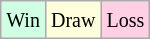<table class="wikitable">
<tr>
<td style="background-color: #d0ffe3;"><small>Win</small></td>
<td style="background-color: #ffffdd;"><small>Draw</small></td>
<td style="background-color: #ffd0e3;"><small>Loss</small></td>
</tr>
</table>
